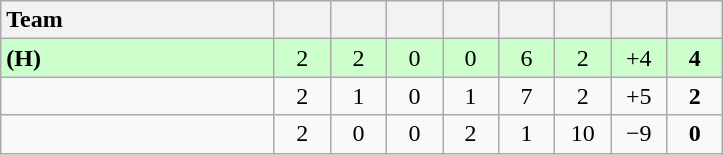<table class="wikitable" style="text-align: center;">
<tr>
<th width=175 style="text-align:left;">Team</th>
<th width=30></th>
<th width=30></th>
<th width=30></th>
<th width=30></th>
<th width=30></th>
<th width=30></th>
<th width=30></th>
<th width=30></th>
</tr>
<tr style="background:#ccffcc;">
<td style="text-align:left;"> <strong>(H)</strong></td>
<td>2</td>
<td>2</td>
<td>0</td>
<td>0</td>
<td>6</td>
<td>2</td>
<td>+4</td>
<td><strong>4</strong></td>
</tr>
<tr>
<td style="text-align:left;"></td>
<td>2</td>
<td>1</td>
<td>0</td>
<td>1</td>
<td>7</td>
<td>2</td>
<td>+5</td>
<td><strong>2</strong></td>
</tr>
<tr>
<td style="text-align:left;"></td>
<td>2</td>
<td>0</td>
<td>0</td>
<td>2</td>
<td>1</td>
<td>10</td>
<td>−9</td>
<td><strong>0</strong></td>
</tr>
</table>
